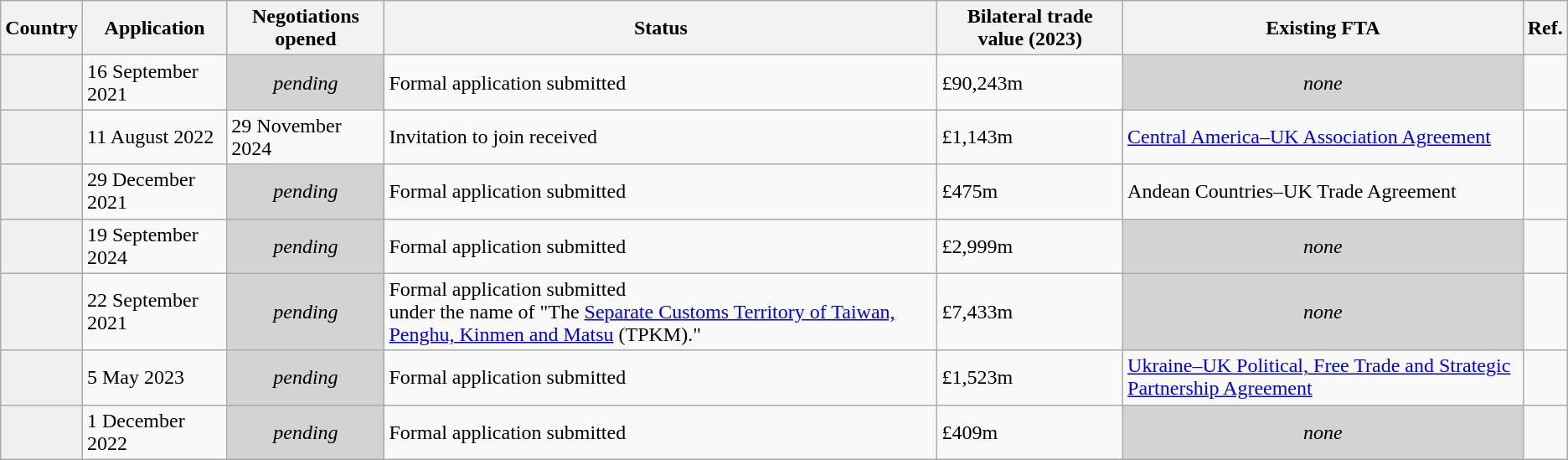<table class="wikitable sortable">
<tr>
<th>Country</th>
<th>Application</th>
<th>Negotiations opened</th>
<th>Status</th>
<th>Bilateral trade value (2023)</th>
<th>Existing FTA</th>
<th>Ref.</th>
</tr>
<tr>
<td style="background:#F0F0F0"></td>
<td>16 September 2021</td>
<td style="text-align:center;background:lightgrey;"><em>pending</em></td>
<td>Formal application submitted</td>
<td>£90,243m</td>
<td style="text-align:center;background:lightgrey;"><em>none</em></td>
<td></td>
</tr>
<tr>
<td style="background:#F0F0F0"></td>
<td>11 August 2022</td>
<td>29 November 2024</td>
<td>Invitation to join received</td>
<td>£1,143m</td>
<td><a href='#'>Central America–UK Association Agreement</a></td>
<td></td>
</tr>
<tr>
<td style="background:#F0F0F0"></td>
<td>29 December 2021</td>
<td style="text-align:center;background:lightgrey;"><em>pending</em></td>
<td>Formal application submitted</td>
<td>£475m</td>
<td>Andean Countries–UK Trade Agreement</td>
<td></td>
</tr>
<tr>
<td style="background:#F0F0F0"></td>
<td>19 September 2024</td>
<td style="text-align:center;background:lightgrey;"><em>pending</em></td>
<td>Formal application submitted</td>
<td>£2,999m</td>
<td style="text-align:center;background:lightgrey;"><em>none</em></td>
<td></td>
</tr>
<tr>
<td style="background:#F0F0F0"></td>
<td>22 September 2021</td>
<td style="text-align:center;background:lightgrey;"><em>pending</em></td>
<td>Formal application submitted<br> under the name of "The <a href='#'>Separate Customs Territory of Taiwan, Penghu, Kinmen and Matsu</a> (TPKM)."</td>
<td>£7,433m</td>
<td style="text-align:center;background:lightgrey;"><em>none</em></td>
<td></td>
</tr>
<tr>
<td style="background:#F0F0F0"></td>
<td>5 May 2023</td>
<td style="text-align:center;background:lightgrey;"><em>pending</em></td>
<td>Formal application submitted</td>
<td>£1,523m</td>
<td><a href='#'>Ukraine–UK Political, Free Trade and Strategic Partnership Agreement</a></td>
<td></td>
</tr>
<tr>
<td style="background:#F0F0F0"></td>
<td>1 December 2022</td>
<td style="text-align:center;background:lightgrey;"><em>pending</em></td>
<td>Formal application submitted</td>
<td>£409m</td>
<td style="text-align:center;background:lightgrey;"><em>none</em></td>
<td></td>
</tr>
</table>
